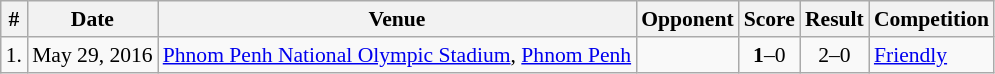<table class="wikitable" style="font-size:90%">
<tr>
<th>#</th>
<th>Date</th>
<th>Venue</th>
<th>Opponent</th>
<th>Score</th>
<th>Result</th>
<th>Competition</th>
</tr>
<tr>
<td>1.</td>
<td rowspan=1>May 29, 2016</td>
<td rowspan=1><a href='#'>Phnom Penh National Olympic Stadium</a>, <a href='#'>Phnom Penh</a></td>
<td rowspan=1></td>
<td style="text-align:center;"><strong>1</strong>–0</td>
<td rowspan=1 style="text-align:center;">2–0</td>
<td rowspan=1><a href='#'>Friendly</a></td>
</tr>
</table>
